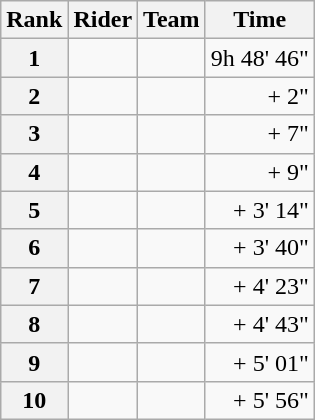<table class="wikitable" margin-bottom:0;">
<tr>
<th scope="col">Rank</th>
<th scope="col">Rider</th>
<th scope="col">Team</th>
<th scope="col">Time</th>
</tr>
<tr>
<th scope="row">1</th>
<td></td>
<td></td>
<td align="right">9h 48' 46"</td>
</tr>
<tr>
<th scope="row">2</th>
<td></td>
<td></td>
<td align="right">+ 2"</td>
</tr>
<tr>
<th scope="row">3</th>
<td></td>
<td></td>
<td align="right">+ 7"</td>
</tr>
<tr>
<th scope="row">4</th>
<td></td>
<td></td>
<td align="right">+ 9"</td>
</tr>
<tr>
<th scope="row">5</th>
<td></td>
<td></td>
<td align="right">+ 3' 14"</td>
</tr>
<tr>
<th scope="row">6</th>
<td></td>
<td></td>
<td align="right">+ 3' 40"</td>
</tr>
<tr>
<th scope="row">7</th>
<td></td>
<td></td>
<td align="right">+ 4' 23"</td>
</tr>
<tr>
<th scope="row">8</th>
<td></td>
<td></td>
<td align="right">+ 4' 43"</td>
</tr>
<tr>
<th scope="row">9</th>
<td></td>
<td></td>
<td align="right">+ 5' 01"</td>
</tr>
<tr>
<th scope="row">10</th>
<td></td>
<td></td>
<td align="right">+ 5' 56"</td>
</tr>
</table>
